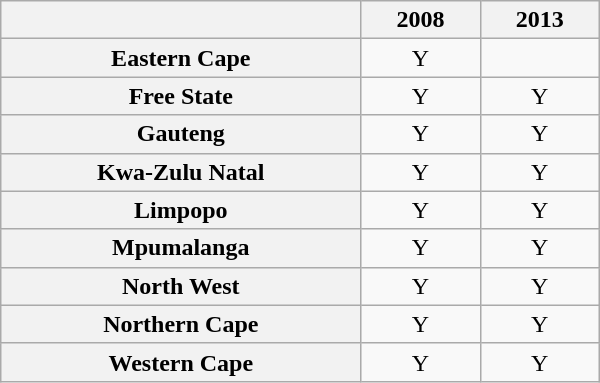<table class="wikitable sortable" style="text-align:center; width:400px; height:150px;">
<tr>
<th></th>
<th>2008</th>
<th>2013</th>
</tr>
<tr>
<th scope="row">Eastern Cape</th>
<td>Y</td>
<td></td>
</tr>
<tr>
<th scope="row">Free State</th>
<td>Y</td>
<td>Y</td>
</tr>
<tr>
<th scope="row">Gauteng</th>
<td>Y</td>
<td>Y</td>
</tr>
<tr>
<th scope="row">Kwa-Zulu Natal</th>
<td>Y</td>
<td>Y</td>
</tr>
<tr>
<th scope="row">Limpopo</th>
<td>Y</td>
<td>Y</td>
</tr>
<tr>
<th scope="row">Mpumalanga</th>
<td>Y</td>
<td>Y</td>
</tr>
<tr>
<th scope="row">North West</th>
<td>Y</td>
<td>Y</td>
</tr>
<tr>
<th scope="row">Northern Cape</th>
<td>Y</td>
<td>Y</td>
</tr>
<tr>
<th scope="row">Western Cape</th>
<td>Y</td>
<td>Y</td>
</tr>
</table>
